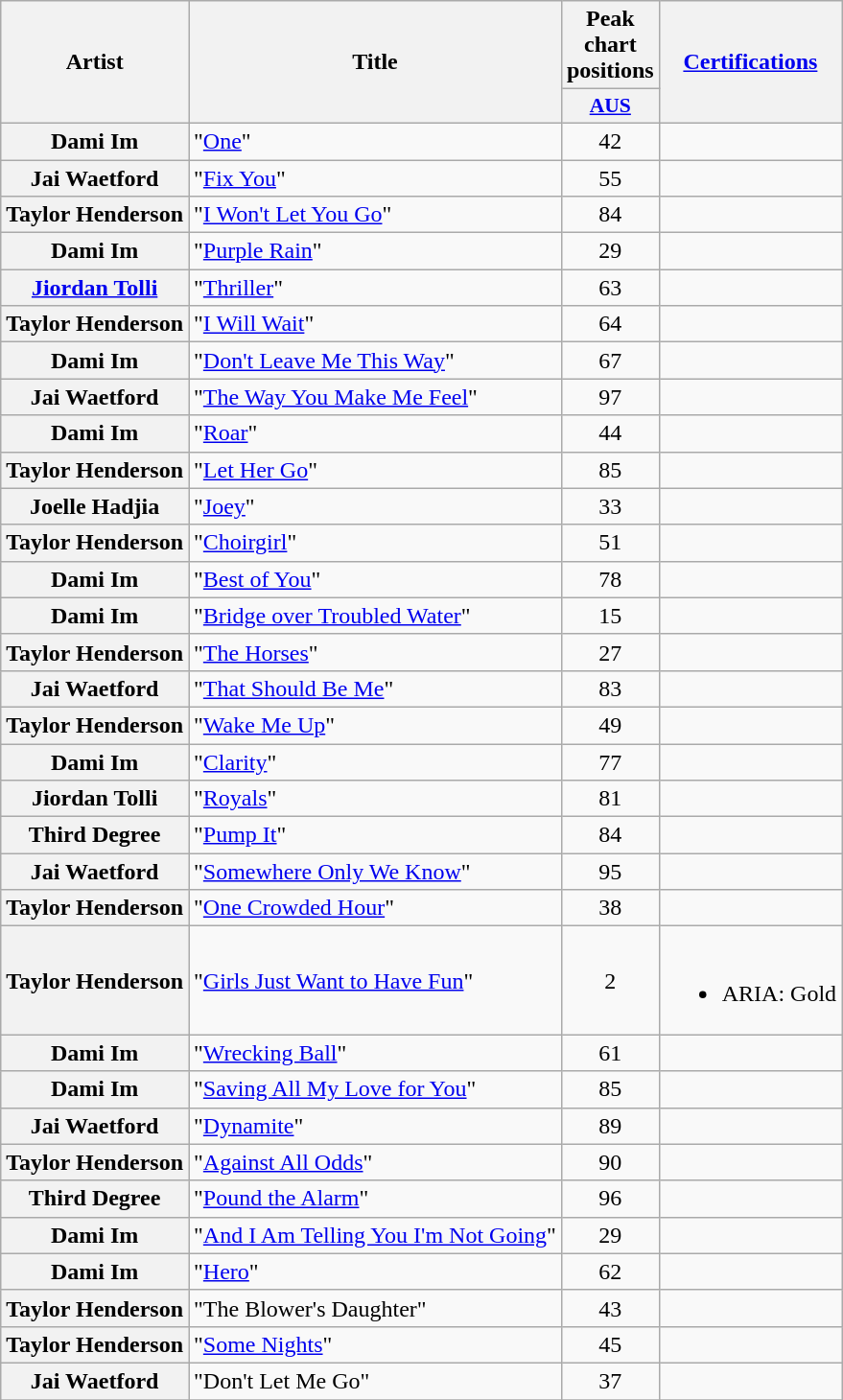<table class="wikitable plainrowheaders" style="text-align:center;">
<tr>
<th scope="col" rowspan="2">Artist</th>
<th scope="col" rowspan="2">Title</th>
<th scope="col" colspan="1">Peak chart positions</th>
<th scope="col" rowspan="2"><a href='#'>Certifications</a></th>
</tr>
<tr>
<th scope="col" style="width:3em;font-size:90%;"><a href='#'>AUS</a><br></th>
</tr>
<tr>
<th scope="row">Dami Im</th>
<td style="text-align:left;">"<a href='#'>One</a>"</td>
<td>42</td>
<td></td>
</tr>
<tr>
<th scope="row">Jai Waetford</th>
<td style="text-align:left;">"<a href='#'>Fix You</a>"</td>
<td>55</td>
<td></td>
</tr>
<tr>
<th scope="row">Taylor Henderson</th>
<td style="text-align:left;">"<a href='#'>I Won't Let You Go</a>"</td>
<td>84</td>
<td></td>
</tr>
<tr>
<th scope="row">Dami Im</th>
<td style="text-align:left;">"<a href='#'>Purple Rain</a>"</td>
<td>29</td>
<td></td>
</tr>
<tr>
<th scope="row"><a href='#'>Jiordan Tolli</a></th>
<td style="text-align:left;">"<a href='#'>Thriller</a>"</td>
<td>63</td>
<td></td>
</tr>
<tr>
<th scope="row">Taylor Henderson</th>
<td style="text-align:left;">"<a href='#'>I Will Wait</a>"</td>
<td>64</td>
<td></td>
</tr>
<tr>
<th scope="row">Dami Im</th>
<td style="text-align:left;">"<a href='#'>Don't Leave Me This Way</a>"</td>
<td>67</td>
<td></td>
</tr>
<tr>
<th scope="row">Jai Waetford</th>
<td style="text-align:left;">"<a href='#'>The Way You Make Me Feel</a>"</td>
<td>97</td>
<td></td>
</tr>
<tr>
<th scope="row">Dami Im</th>
<td style="text-align:left;">"<a href='#'>Roar</a>"</td>
<td>44</td>
<td></td>
</tr>
<tr>
<th scope="row">Taylor Henderson</th>
<td style="text-align:left;">"<a href='#'>Let Her Go</a>"</td>
<td>85</td>
<td></td>
</tr>
<tr>
<th scope="row">Joelle Hadjia</th>
<td style="text-align:left;">"<a href='#'>Joey</a>"</td>
<td>33</td>
<td></td>
</tr>
<tr>
<th scope="row">Taylor Henderson</th>
<td style="text-align:left;">"<a href='#'>Choirgirl</a>"</td>
<td>51</td>
<td></td>
</tr>
<tr>
<th scope="row">Dami Im</th>
<td style="text-align:left;">"<a href='#'>Best of You</a>"</td>
<td>78</td>
<td></td>
</tr>
<tr>
<th scope="row">Dami Im</th>
<td style="text-align:left;">"<a href='#'>Bridge over Troubled Water</a>"</td>
<td>15</td>
<td></td>
</tr>
<tr>
<th scope="row">Taylor Henderson</th>
<td style="text-align:left;">"<a href='#'>The Horses</a>"</td>
<td>27</td>
<td></td>
</tr>
<tr>
<th scope="row">Jai Waetford</th>
<td style="text-align:left;">"<a href='#'>That Should Be Me</a>"</td>
<td>83</td>
<td></td>
</tr>
<tr>
<th scope="row">Taylor Henderson</th>
<td style="text-align:left;">"<a href='#'>Wake Me Up</a>"</td>
<td>49</td>
<td></td>
</tr>
<tr>
<th scope="row">Dami Im</th>
<td style="text-align:left;">"<a href='#'>Clarity</a>"</td>
<td>77</td>
<td></td>
</tr>
<tr>
<th scope="row">Jiordan Tolli</th>
<td style="text-align:left;">"<a href='#'>Royals</a>"</td>
<td>81</td>
<td></td>
</tr>
<tr>
<th scope="row">Third Degree</th>
<td style="text-align:left;">"<a href='#'>Pump It</a>"</td>
<td>84</td>
<td></td>
</tr>
<tr>
<th scope="row">Jai Waetford</th>
<td style="text-align:left;">"<a href='#'>Somewhere Only We Know</a>"</td>
<td>95</td>
<td></td>
</tr>
<tr>
<th scope="row">Taylor Henderson</th>
<td style="text-align:left;">"<a href='#'>One Crowded Hour</a>"</td>
<td>38</td>
<td></td>
</tr>
<tr>
<th scope="row">Taylor Henderson</th>
<td style="text-align:left;">"<a href='#'>Girls Just Want to Have Fun</a>"</td>
<td>2</td>
<td><br><ul><li>ARIA: Gold</li></ul></td>
</tr>
<tr>
<th scope="row">Dami Im</th>
<td style="text-align:left;">"<a href='#'>Wrecking Ball</a>"</td>
<td>61</td>
<td></td>
</tr>
<tr>
<th scope="row">Dami Im</th>
<td style="text-align:left;">"<a href='#'>Saving All My Love for You</a>"</td>
<td>85</td>
<td></td>
</tr>
<tr>
<th scope="row">Jai Waetford</th>
<td style="text-align:left;">"<a href='#'>Dynamite</a>"</td>
<td>89</td>
<td></td>
</tr>
<tr>
<th scope="row">Taylor Henderson</th>
<td style="text-align:left;">"<a href='#'>Against All Odds</a>"</td>
<td>90</td>
<td></td>
</tr>
<tr>
<th scope="row">Third Degree</th>
<td style="text-align:left;">"<a href='#'>Pound the Alarm</a>"</td>
<td>96</td>
<td></td>
</tr>
<tr>
<th scope="row">Dami Im</th>
<td style="text-align:left;">"<a href='#'>And I Am Telling You I'm Not Going</a>"</td>
<td>29</td>
<td></td>
</tr>
<tr>
<th scope="row">Dami Im</th>
<td style="text-align:left;">"<a href='#'>Hero</a>"</td>
<td>62</td>
<td></td>
</tr>
<tr>
<th scope="row">Taylor Henderson</th>
<td style="text-align:left;">"The Blower's Daughter"</td>
<td>43</td>
<td></td>
</tr>
<tr>
<th scope="row">Taylor Henderson</th>
<td style="text-align:left;">"<a href='#'>Some Nights</a>"</td>
<td>45</td>
<td></td>
</tr>
<tr>
<th scope="row">Jai Waetford</th>
<td style="text-align:left;">"Don't Let Me Go"</td>
<td>37</td>
<td></td>
</tr>
<tr>
</tr>
</table>
